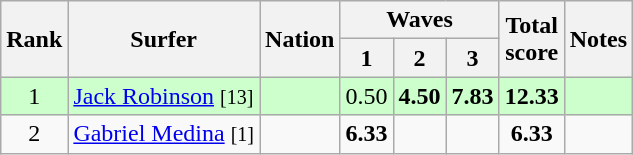<table class="wikitable sortable" style="text-align:center">
<tr>
<th rowspan=2>Rank</th>
<th rowspan=2>Surfer</th>
<th rowspan=2>Nation</th>
<th colspan=3>Waves</th>
<th rowspan=2>Total<br>score</th>
<th rowspan=2>Notes</th>
</tr>
<tr>
<th>1</th>
<th>2</th>
<th>3</th>
</tr>
<tr bgcolor=ccffcc>
<td>1</td>
<td align=left><a href='#'>Jack Robinson</a> <small>[13]</small></td>
<td align=left></td>
<td>0.50</td>
<td><strong>4.50</strong></td>
<td><strong>7.83</strong></td>
<td><strong>12.33</strong></td>
<td></td>
</tr>
<tr>
<td>2</td>
<td align=left><a href='#'>Gabriel Medina</a> <small>[1]</small></td>
<td align=left></td>
<td><strong>6.33</strong></td>
<td></td>
<td></td>
<td><strong>6.33</strong></td>
<td></td>
</tr>
</table>
